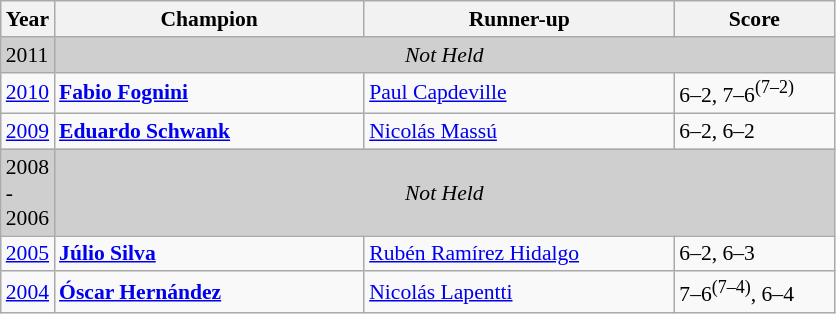<table class="wikitable" style="font-size:90%">
<tr>
<th>Year</th>
<th width="200">Champion</th>
<th width="200">Runner-up</th>
<th width="100">Score</th>
</tr>
<tr>
<td style="background:#cfcfcf">2011</td>
<td colspan=3 align=center style="background:#cfcfcf"><em>Not Held</em></td>
</tr>
<tr>
<td><a href='#'>2010</a></td>
<td> <strong><a href='#'>Fabio Fognini</a></strong></td>
<td> <a href='#'>Paul Capdeville</a></td>
<td>6–2, 7–6<sup>(7–2)</sup></td>
</tr>
<tr>
<td><a href='#'>2009</a></td>
<td> <strong><a href='#'>Eduardo Schwank</a></strong></td>
<td> <a href='#'>Nicolás Massú</a></td>
<td>6–2, 6–2</td>
</tr>
<tr>
<td style="background:#cfcfcf">2008<br>-<br>2006</td>
<td colspan=3 align=center style="background:#cfcfcf"><em>Not Held</em></td>
</tr>
<tr>
<td><a href='#'>2005</a></td>
<td> <strong><a href='#'>Júlio Silva</a></strong></td>
<td> <a href='#'>Rubén Ramírez Hidalgo</a></td>
<td>6–2, 6–3</td>
</tr>
<tr>
<td><a href='#'>2004</a></td>
<td> <strong><a href='#'>Óscar Hernández</a></strong></td>
<td> <a href='#'>Nicolás Lapentti</a></td>
<td>7–6<sup>(7–4)</sup>, 6–4</td>
</tr>
</table>
